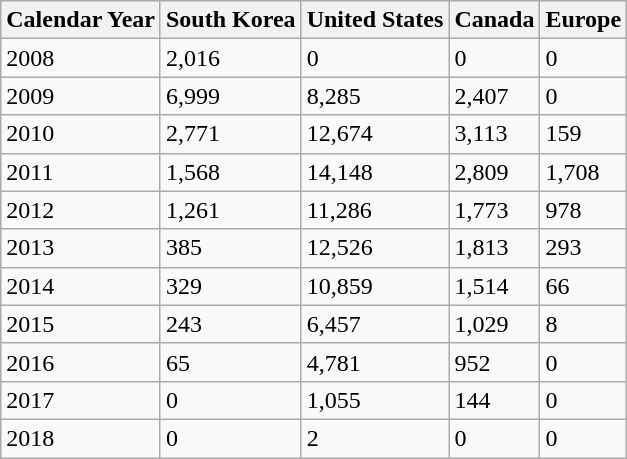<table class="wikitable">
<tr>
<th>Calendar Year</th>
<th>South Korea</th>
<th>United States</th>
<th>Canada </th>
<th>Europe</th>
</tr>
<tr>
<td>2008</td>
<td>2,016</td>
<td>0</td>
<td>0</td>
<td>0</td>
</tr>
<tr>
<td>2009</td>
<td>6,999</td>
<td>8,285</td>
<td>2,407</td>
<td>0</td>
</tr>
<tr>
<td>2010</td>
<td>2,771</td>
<td>12,674</td>
<td>3,113</td>
<td>159</td>
</tr>
<tr>
<td>2011</td>
<td>1,568</td>
<td>14,148</td>
<td>2,809</td>
<td>1,708</td>
</tr>
<tr>
<td>2012</td>
<td>1,261</td>
<td>11,286</td>
<td>1,773</td>
<td>978</td>
</tr>
<tr>
<td>2013</td>
<td>385</td>
<td>12,526</td>
<td>1,813</td>
<td>293</td>
</tr>
<tr>
<td>2014</td>
<td>329</td>
<td>10,859</td>
<td>1,514</td>
<td>66</td>
</tr>
<tr>
<td>2015</td>
<td>243</td>
<td>6,457</td>
<td>1,029</td>
<td>8</td>
</tr>
<tr>
<td>2016</td>
<td>65</td>
<td>4,781</td>
<td>952</td>
<td>0</td>
</tr>
<tr>
<td>2017</td>
<td>0</td>
<td>1,055</td>
<td>144</td>
<td>0</td>
</tr>
<tr>
<td>2018</td>
<td>0</td>
<td>2</td>
<td>0</td>
<td>0</td>
</tr>
</table>
